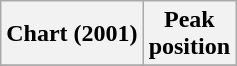<table class="wikitable plainrowheaders">
<tr>
<th scope="col">Chart (2001)</th>
<th scope="col">Peak<br>position</th>
</tr>
<tr>
</tr>
</table>
